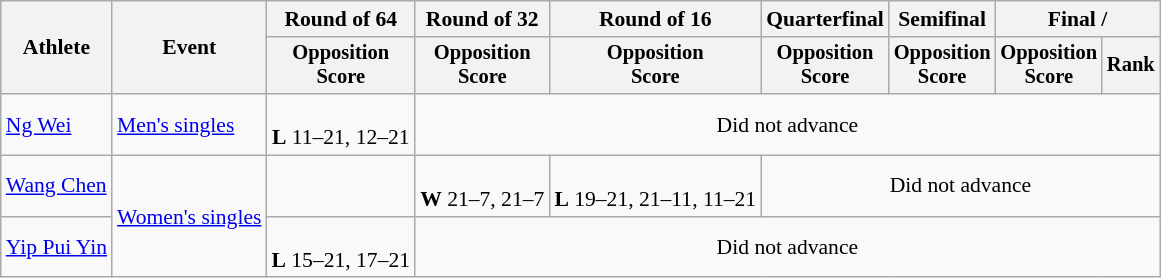<table class=wikitable style="font-size:90%">
<tr>
<th rowspan="2">Athlete</th>
<th rowspan="2">Event</th>
<th>Round of 64</th>
<th>Round of 32</th>
<th>Round of 16</th>
<th>Quarterfinal</th>
<th>Semifinal</th>
<th colspan=2>Final / </th>
</tr>
<tr style="font-size:95%">
<th>Opposition<br>Score</th>
<th>Opposition<br>Score</th>
<th>Opposition<br>Score</th>
<th>Opposition<br>Score</th>
<th>Opposition<br>Score</th>
<th>Opposition<br>Score</th>
<th>Rank</th>
</tr>
<tr align=center>
<td align=left><a href='#'>Ng Wei</a></td>
<td align=left><a href='#'>Men's singles</a></td>
<td><br><strong>L</strong> 11–21, 12–21</td>
<td colspan=6>Did not advance</td>
</tr>
<tr align=center>
<td align=left><a href='#'>Wang Chen</a></td>
<td align=left rowspan=2><a href='#'>Women's singles</a></td>
<td></td>
<td><br><strong>W</strong> 21–7, 21–7</td>
<td><br><strong>L</strong> 19–21, 21–11, 11–21</td>
<td colspan=4>Did not advance</td>
</tr>
<tr align=center>
<td align=left><a href='#'>Yip Pui Yin</a></td>
<td align=center><br><strong>L</strong> 15–21, 17–21</td>
<td colspan=6>Did not advance</td>
</tr>
</table>
